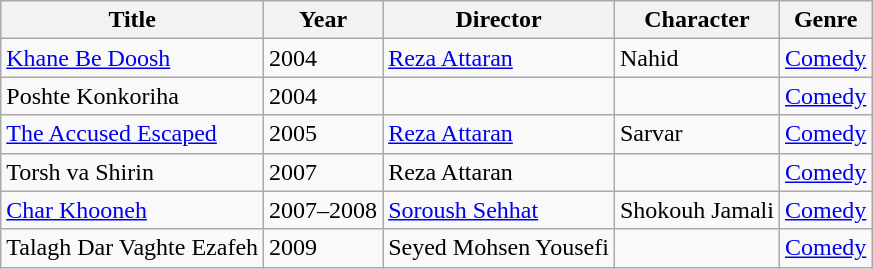<table class="wikitable" border="1">
<tr>
<th>Title</th>
<th>Year</th>
<th>Director</th>
<th>Character</th>
<th>Genre</th>
</tr>
<tr>
<td><a href='#'>Khane Be Doosh</a></td>
<td>2004</td>
<td><a href='#'>Reza Attaran</a></td>
<td>Nahid</td>
<td><a href='#'>Comedy</a></td>
</tr>
<tr>
<td>Poshte Konkoriha</td>
<td>2004</td>
<td></td>
<td></td>
<td><a href='#'>Comedy</a></td>
</tr>
<tr>
<td><a href='#'>The Accused Escaped</a></td>
<td>2005</td>
<td><a href='#'>Reza Attaran</a></td>
<td>Sarvar</td>
<td><a href='#'>Comedy</a></td>
</tr>
<tr>
<td>Torsh va Shirin</td>
<td>2007</td>
<td>Reza Attaran</td>
<td></td>
<td><a href='#'>Comedy</a></td>
</tr>
<tr>
<td><a href='#'>Char Khooneh</a></td>
<td>2007–2008</td>
<td><a href='#'>Soroush Sehhat</a></td>
<td>Shokouh Jamali</td>
<td><a href='#'>Comedy</a></td>
</tr>
<tr>
<td>Talagh Dar Vaghte Ezafeh</td>
<td>2009</td>
<td>Seyed Mohsen Yousefi</td>
<td></td>
<td><a href='#'>Comedy</a></td>
</tr>
</table>
